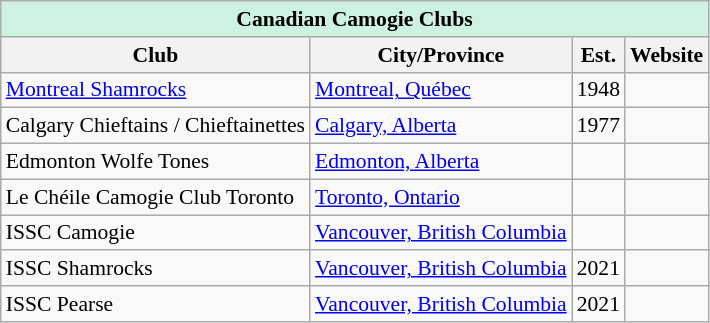<table class="wikitable" style="text-align:left; font-size:90%;">
<tr>
<th style=background:#CEF2E0 colspan=4><span>Canadian Camogie Clubs</span></th>
</tr>
<tr>
<th>Club</th>
<th>City/Province</th>
<th>Est.</th>
<th>Website</th>
</tr>
<tr>
<td><a href='#'>Montreal Shamrocks</a></td>
<td> <a href='#'>Montreal, Québec</a></td>
<td>1948</td>
<td></td>
</tr>
<tr>
<td>Calgary Chieftains / Chieftainettes</td>
<td> <a href='#'>Calgary, Alberta</a></td>
<td>1977</td>
<td></td>
</tr>
<tr>
<td>Edmonton Wolfe Tones</td>
<td> <a href='#'>Edmonton, Alberta</a></td>
<td></td>
<td></td>
</tr>
<tr>
<td>Le Chéile Camogie Club Toronto</td>
<td> <a href='#'>Toronto, Ontario</a></td>
<td></td>
<td></td>
</tr>
<tr>
<td>ISSC Camogie</td>
<td> <a href='#'>Vancouver, British Columbia</a></td>
<td></td>
<td></td>
</tr>
<tr>
<td>ISSC Shamrocks</td>
<td> <a href='#'>Vancouver, British Columbia</a></td>
<td>2021</td>
<td></td>
</tr>
<tr>
<td>ISSC Pearse</td>
<td> <a href='#'>Vancouver, British Columbia</a></td>
<td>2021</td>
<td></td>
</tr>
</table>
